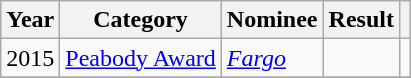<table class="wikitable sortable">
<tr>
<th scope="col">Year</th>
<th scope="col">Category</th>
<th scope="col">Nominee</th>
<th scope="col">Result</th>
<th scope="col" class="unsortable"></th>
</tr>
<tr>
<td>2015</td>
<td><a href='#'>Peabody Award</a></td>
<td scope="row"><em><a href='#'>Fargo</a></em></td>
<td></td>
<td style="text-align: center;"></td>
</tr>
<tr>
</tr>
</table>
